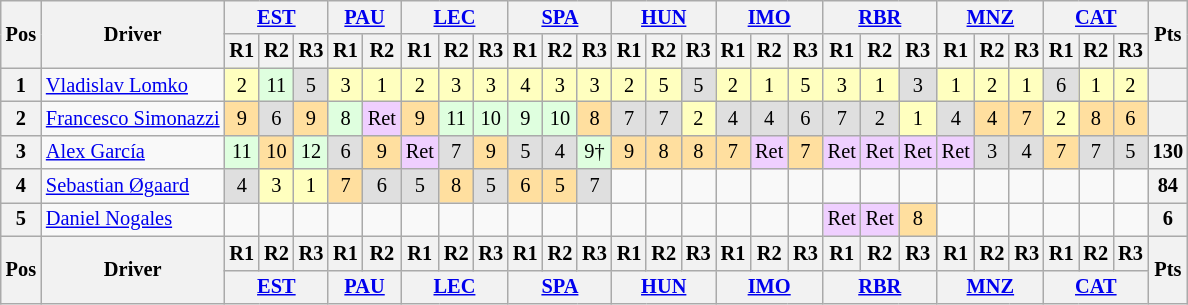<table class="wikitable" style="font-size: 85%; text-align:center">
<tr>
<th rowspan="2" valign="middle">Pos</th>
<th rowspan="2" valign="middle">Driver</th>
<th colspan="3"><a href='#'>EST</a><br></th>
<th colspan="2"><a href='#'>PAU</a><br></th>
<th colspan="3"><a href='#'>LEC</a><br></th>
<th colspan="3"><a href='#'>SPA</a><br></th>
<th colspan="3"><a href='#'>HUN</a><br></th>
<th colspan="3"><a href='#'>IMO</a><br></th>
<th colspan="3"><a href='#'>RBR</a><br></th>
<th colspan="3"><a href='#'>MNZ</a><br></th>
<th colspan="3"><a href='#'>CAT</a><br></th>
<th rowspan="2" valign="middle">Pts</th>
</tr>
<tr>
<th>R1</th>
<th>R2</th>
<th>R3</th>
<th>R1</th>
<th>R2</th>
<th>R1</th>
<th>R2</th>
<th>R3</th>
<th>R1</th>
<th>R2</th>
<th>R3</th>
<th>R1</th>
<th>R2</th>
<th>R3</th>
<th>R1</th>
<th>R2</th>
<th>R3</th>
<th>R1</th>
<th>R2</th>
<th>R3</th>
<th>R1</th>
<th>R2</th>
<th>R3</th>
<th>R1</th>
<th>R2</th>
<th>R3</th>
</tr>
<tr>
<th>1</th>
<td align="left"> <a href='#'>Vladislav Lomko</a></td>
<td style="background:#ffffbf">2</td>
<td style="background:#dfffdf">11</td>
<td style="background:#dfdfdf">5</td>
<td style="background:#ffffbf">3</td>
<td style="background:#ffffbf">1</td>
<td style="background:#ffffbf">2</td>
<td style="background:#ffffbf">3</td>
<td style="background:#ffffbf">3</td>
<td style="background:#ffffbf">4</td>
<td style="background:#ffffbf">3</td>
<td style="background:#ffffbf">3</td>
<td style="background:#ffffbf">2</td>
<td style="background:#ffffbf">5</td>
<td style="background:#dfdfdf">5</td>
<td style="background:#ffffbf">2</td>
<td style="background:#ffffbf">1</td>
<td style="background:#ffffbf">5</td>
<td style="background:#ffffbf">3</td>
<td style="background:#ffffbf">1</td>
<td style="background:#dfdfdf">3</td>
<td style="background:#ffffbf">1</td>
<td style="background:#ffffbf">2</td>
<td style="background:#ffffbf">1</td>
<td style="background:#dfdfdf">6</td>
<td style="background:#ffffbf">1</td>
<td style="background:#ffffbf">2</td>
<th></th>
</tr>
<tr>
<th>2</th>
<td nowrap="" align="left"> <a href='#'>Francesco Simonazzi</a></td>
<td style="background:#ffdf9f">9</td>
<td style="background:#dfdfdf">6</td>
<td style="background:#ffdf9f">9</td>
<td style="background:#dfffdf">8</td>
<td style="background:#efcfff">Ret</td>
<td style="background:#ffdf9f">9</td>
<td style="background:#dfffdf">11</td>
<td style="background:#dfffdf">10</td>
<td style="background:#dfffdf">9</td>
<td style="background:#dfffdf">10</td>
<td style="background:#ffdf9f">8</td>
<td style="background:#dfdfdf">7</td>
<td style="background:#dfdfdf">7</td>
<td style="background:#ffffbf">2</td>
<td style="background:#dfdfdf">4</td>
<td style="background:#dfdfdf">4</td>
<td style="background:#dfdfdf">6</td>
<td style="background:#dfdfdf">7</td>
<td style="background:#dfdfdf">2</td>
<td style="background:#ffffbf">1</td>
<td style="background:#dfdfdf">4</td>
<td style="background:#ffdf9f">4</td>
<td style="background:#ffdf9f">7</td>
<td style="background:#ffffbf">2</td>
<td style="background:#ffdf9f">8</td>
<td style="background:#ffdf9f">6</td>
<th></th>
</tr>
<tr>
<th>3</th>
<td align="left"> <a href='#'>Alex García</a></td>
<td style="background:#dfffdf">11</td>
<td style="background:#ffdf9f">10</td>
<td style="background:#dfffdf">12</td>
<td style="background:#dfdfdf">6</td>
<td style="background:#ffdf9f">9</td>
<td style="background:#efcfff">Ret</td>
<td style="background:#dfdfdf">7</td>
<td style="background:#ffdf9f">9</td>
<td style="background:#dfdfdf">5</td>
<td style="background:#dfdfdf">4</td>
<td style="background:#dfffdf">9†</td>
<td style="background:#ffdf9f">9</td>
<td style="background:#ffdf9f">8</td>
<td style="background:#ffdf9f">8</td>
<td style="background:#ffdf9f">7</td>
<td style="background:#efcfff">Ret</td>
<td style="background:#ffdf9f">7</td>
<td style="background:#efcfff">Ret</td>
<td style="background:#efcfff">Ret</td>
<td style="background:#efcfff">Ret</td>
<td style="background:#efcfff">Ret</td>
<td style="background:#dfdfdf">3</td>
<td style="background:#dfdfdf">4</td>
<td style="background:#ffdf9f">7</td>
<td style="background:#dfdfdf">7</td>
<td style="background:#dfdfdf">5</td>
<th>130</th>
</tr>
<tr>
<th>4</th>
<td align="left"> <a href='#'>Sebastian Øgaard</a></td>
<td style="background:#dfdfdf">4</td>
<td style="background:#ffffbf">3</td>
<td style="background:#ffffbf">1</td>
<td style="background:#ffdf9f">7</td>
<td style="background:#dfdfdf">6</td>
<td style="background:#dfdfdf">5</td>
<td style="background:#ffdf9f">8</td>
<td style="background:#dfdfdf">5</td>
<td style="background:#ffdf9f">6</td>
<td style="background:#ffdf9f">5</td>
<td style="background:#dfdfdf">7</td>
<td></td>
<td></td>
<td></td>
<td></td>
<td></td>
<td></td>
<td></td>
<td></td>
<td></td>
<td></td>
<td></td>
<td></td>
<td></td>
<td></td>
<td></td>
<th>84</th>
</tr>
<tr>
<th>5</th>
<td align="left"> <a href='#'>Daniel Nogales</a></td>
<td></td>
<td></td>
<td></td>
<td></td>
<td></td>
<td></td>
<td></td>
<td></td>
<td></td>
<td></td>
<td></td>
<td></td>
<td></td>
<td></td>
<td></td>
<td></td>
<td></td>
<td style="background:#efcfff">Ret</td>
<td style="background:#efcfff">Ret</td>
<td style="background:#ffdf9f">8</td>
<td></td>
<td></td>
<td></td>
<td></td>
<td></td>
<td></td>
<th>6</th>
</tr>
<tr>
<th rowspan="2">Pos</th>
<th rowspan="2">Driver</th>
<th>R1</th>
<th>R2</th>
<th>R3</th>
<th>R1</th>
<th>R2</th>
<th>R1</th>
<th>R2</th>
<th>R3</th>
<th>R1</th>
<th>R2</th>
<th>R3</th>
<th>R1</th>
<th>R2</th>
<th>R3</th>
<th>R1</th>
<th>R2</th>
<th>R3</th>
<th>R1</th>
<th>R2</th>
<th>R3</th>
<th>R1</th>
<th>R2</th>
<th>R3</th>
<th>R1</th>
<th>R2</th>
<th>R3</th>
<th rowspan="2">Pts</th>
</tr>
<tr>
<th colspan="3"><a href='#'>EST</a><br></th>
<th colspan="2"><a href='#'>PAU</a><br></th>
<th colspan="3"><a href='#'>LEC</a><br></th>
<th colspan="3"><a href='#'>SPA</a><br></th>
<th colspan="3"><a href='#'>HUN</a><br></th>
<th colspan="3"><a href='#'>IMO</a><br></th>
<th colspan="3"><a href='#'>RBR</a><br></th>
<th colspan="3"><a href='#'>MNZ</a><br></th>
<th colspan="3"><a href='#'>CAT</a><br></th>
</tr>
</table>
